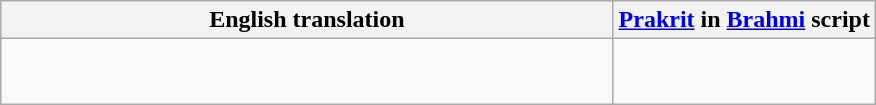<table class = "wikitable center">
<tr>
<th scope = "col" align=center>English translation</th>
<th><a href='#'>Prakrit</a> in <a href='#'>Brahmi</a> script</th>
</tr>
<tr>
<td align = left><br></td>
<td align = center width = "30%"><br><br></td>
</tr>
</table>
